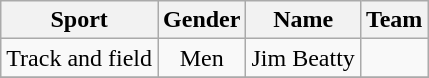<table class="wikitable" style="text-align: center;">
<tr>
<th>Sport</th>
<th>Gender</th>
<th>Name</th>
<th>Team</th>
</tr>
<tr>
<td>Track and field</td>
<td>Men</td>
<td>Jim Beatty</td>
<td></td>
</tr>
<tr>
</tr>
</table>
